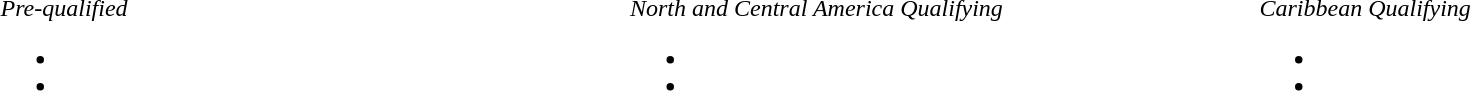<table>
<tr>
<td width="20%"><br><em>Pre-qualified</em><ul><li></li><li></li></ul></td>
<td width="20%"><br><em>North and Central America Qualifying</em><ul><li></li><li></li></ul></td>
<td width="20%"><br><em>Caribbean Qualifying</em><ul><li></li><li></li></ul></td>
</tr>
<tr>
</tr>
</table>
